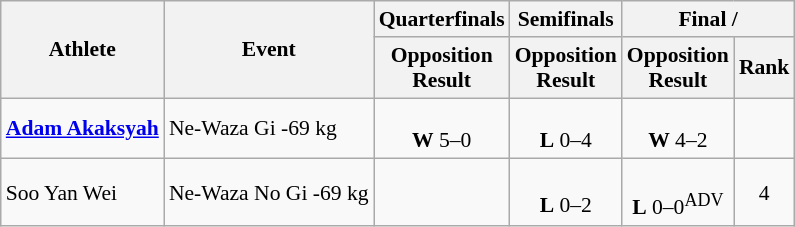<table class="wikitable" style="font-size:90%">
<tr>
<th rowspan="2">Athlete</th>
<th rowspan="2">Event</th>
<th>Quarterfinals</th>
<th>Semifinals</th>
<th colspan="2">Final / </th>
</tr>
<tr>
<th>Opposition<br>Result</th>
<th>Opposition<br>Result</th>
<th>Opposition<br>Result</th>
<th>Rank</th>
</tr>
<tr align="center">
<td align="left"><strong><a href='#'>Adam Akaksyah</a></strong></td>
<td align="left">Ne-Waza Gi -69 kg</td>
<td><br><strong>W</strong> 5–0</td>
<td><br><strong>L</strong> 0–4</td>
<td><br><strong>W</strong> 4–2</td>
<td></td>
</tr>
<tr align="center">
<td align="left">Soo Yan Wei</td>
<td align="left">Ne-Waza No Gi -69 kg</td>
<td></td>
<td><br><strong>L</strong> 0–2</td>
<td><br><strong>L</strong> 0–0<sup>ADV</sup></td>
<td>4</td>
</tr>
</table>
